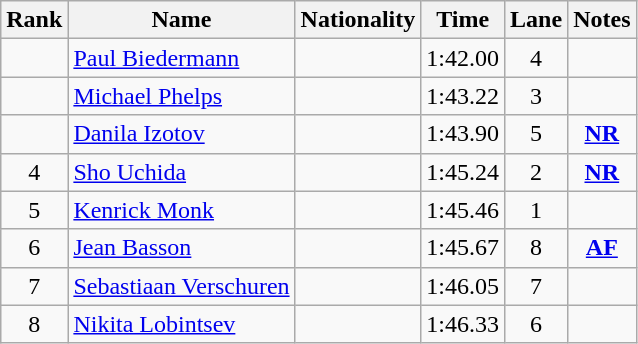<table class="wikitable sortable" style="text-align:center">
<tr>
<th>Rank</th>
<th>Name</th>
<th>Nationality</th>
<th>Time</th>
<th>Lane</th>
<th>Notes</th>
</tr>
<tr>
<td></td>
<td align=left><a href='#'>Paul Biedermann</a></td>
<td align=left></td>
<td>1:42.00</td>
<td>4</td>
<td></td>
</tr>
<tr>
<td></td>
<td align=left><a href='#'>Michael Phelps</a></td>
<td align=left></td>
<td>1:43.22</td>
<td>3</td>
<td></td>
</tr>
<tr>
<td></td>
<td align=left><a href='#'>Danila Izotov</a></td>
<td align=left></td>
<td>1:43.90</td>
<td>5</td>
<td><strong><a href='#'>NR</a></strong></td>
</tr>
<tr>
<td>4</td>
<td align=left><a href='#'>Sho Uchida</a></td>
<td align=left></td>
<td>1:45.24</td>
<td>2</td>
<td><strong><a href='#'>NR</a></strong></td>
</tr>
<tr>
<td>5</td>
<td align=left><a href='#'>Kenrick Monk</a></td>
<td align=left></td>
<td>1:45.46</td>
<td>1</td>
<td></td>
</tr>
<tr>
<td>6</td>
<td align=left><a href='#'>Jean Basson</a></td>
<td align=left></td>
<td>1:45.67</td>
<td>8</td>
<td><strong><a href='#'>AF</a></strong></td>
</tr>
<tr>
<td>7</td>
<td align=left><a href='#'>Sebastiaan Verschuren</a></td>
<td align=left></td>
<td>1:46.05</td>
<td>7</td>
<td></td>
</tr>
<tr>
<td>8</td>
<td align=left><a href='#'>Nikita Lobintsev</a></td>
<td align=left></td>
<td>1:46.33</td>
<td>6</td>
<td></td>
</tr>
</table>
